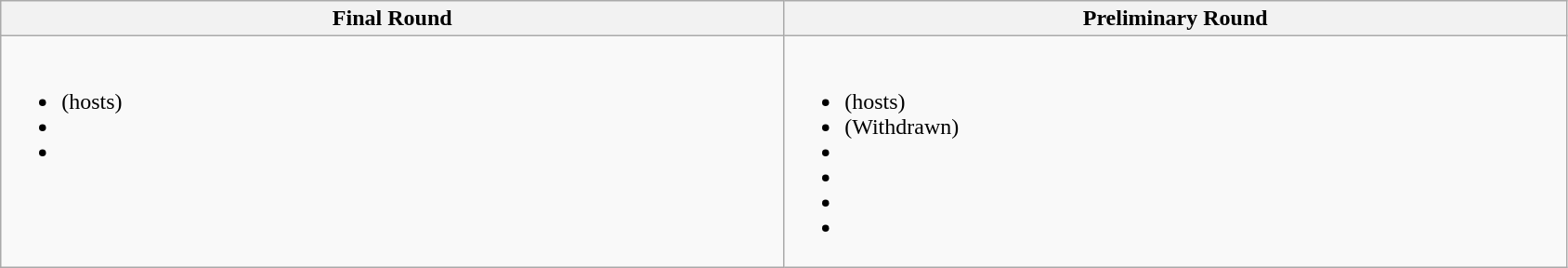<table class="wikitable" style="width:89%;">
<tr>
<th width=33%>Final Round</th>
<th width=33%>Preliminary Round</th>
</tr>
<tr>
<td valign=top><br><ul><li> (hosts)</li><li></li><li></li></ul></td>
<td valign=top><br><ul><li> (hosts)</li><li><s></s> (Withdrawn)</li><li></li><li></li><li></li><li></li></ul></td>
</tr>
</table>
